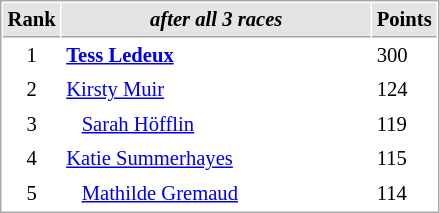<table cellspacing="1" cellpadding="3" style="border:1px solid #aaa; font-size:86%;">
<tr style="background:#e4e4e4;">
<th style="border-bottom:1px solid #aaa; width:10px;">Rank</th>
<th style="border-bottom:1px solid #aaa; width:200px;"><em>after all 3 races</em></th>
<th style="border-bottom:1px solid #aaa; width:20px;">Points</th>
</tr>
<tr>
<td align=center>1</td>
<td><strong> <a href='#'>Tess Ledeux</a></strong></td>
<td>300</td>
</tr>
<tr>
<td align=center>2</td>
<td> <a href='#'>Kirsty Muir</a></td>
<td>124</td>
</tr>
<tr>
<td align=center>3</td>
<td>   <a href='#'>Sarah Höfflin</a></td>
<td>119</td>
</tr>
<tr>
<td align=center>4</td>
<td> <a href='#'>Katie Summerhayes</a></td>
<td>115</td>
</tr>
<tr>
<td align=center>5</td>
<td>   <a href='#'>Mathilde Gremaud</a></td>
<td>114</td>
</tr>
</table>
